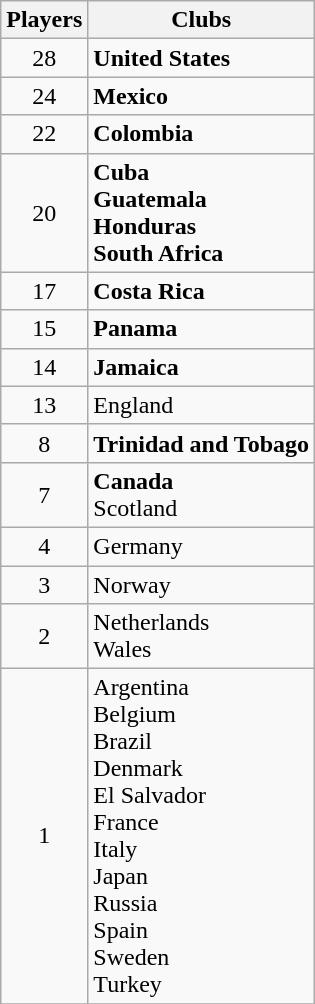<table class="wikitable">
<tr>
<th>Players</th>
<th>Clubs</th>
</tr>
<tr>
<td align=center>28</td>
<td> <strong>United States</strong></td>
</tr>
<tr>
<td align=center>24</td>
<td> <strong>Mexico</strong></td>
</tr>
<tr>
<td align=center>22</td>
<td> <strong>Colombia</strong></td>
</tr>
<tr>
<td align=center>20</td>
<td> <strong>Cuba</strong><br> <strong>Guatemala</strong><br> <strong>Honduras</strong><br> <strong>South Africa</strong></td>
</tr>
<tr>
<td align=center>17</td>
<td> <strong>Costa Rica</strong></td>
</tr>
<tr>
<td align=center>15</td>
<td> <strong>Panama</strong></td>
</tr>
<tr>
<td align=center>14</td>
<td> <strong>Jamaica</strong></td>
</tr>
<tr>
<td align=center>13</td>
<td> England</td>
</tr>
<tr>
<td align=center>8</td>
<td> <strong>Trinidad and Tobago</strong></td>
</tr>
<tr>
<td align=center>7</td>
<td> <strong>Canada</strong><br> Scotland</td>
</tr>
<tr>
<td align=center>4</td>
<td> Germany</td>
</tr>
<tr>
<td align=center>3</td>
<td> Norway</td>
</tr>
<tr>
<td align=center>2</td>
<td> Netherlands<br> Wales</td>
</tr>
<tr>
<td align=center>1</td>
<td> Argentina<br> Belgium<br> Brazil<br> Denmark<br> El Salvador<br> France<br> Italy<br> Japan<br> Russia<br> Spain<br> Sweden<br> Turkey</td>
</tr>
<tr>
</tr>
</table>
